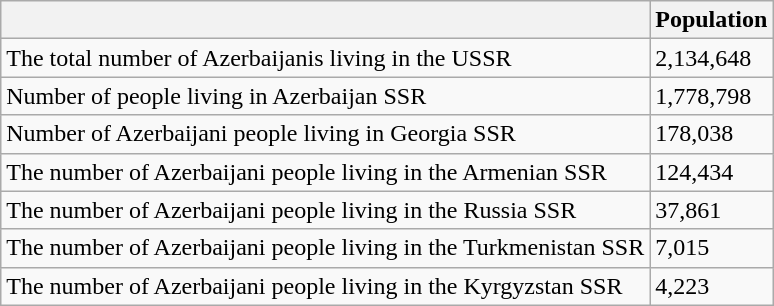<table class="wikitable">
<tr>
<th></th>
<th>Population</th>
</tr>
<tr>
<td>The total number of  Azerbaijanis living in the USSR</td>
<td>2,134,648</td>
</tr>
<tr>
<td>Number of people living in  Azerbaijan SSR</td>
<td>1,778,798</td>
</tr>
<tr>
<td>Number of Azerbaijani people  living in Georgia SSR</td>
<td>178,038</td>
</tr>
<tr>
<td>The number of Azerbaijani  people living in the Armenian SSR</td>
<td>124,434</td>
</tr>
<tr>
<td>The number of Azerbaijani  people living in the Russia SSR</td>
<td>37,861</td>
</tr>
<tr>
<td>The number of Azerbaijani  people living in the Turkmenistan SSR</td>
<td>7,015</td>
</tr>
<tr>
<td>The number of Azerbaijani  people living in the Kyrgyzstan SSR</td>
<td>4,223</td>
</tr>
</table>
